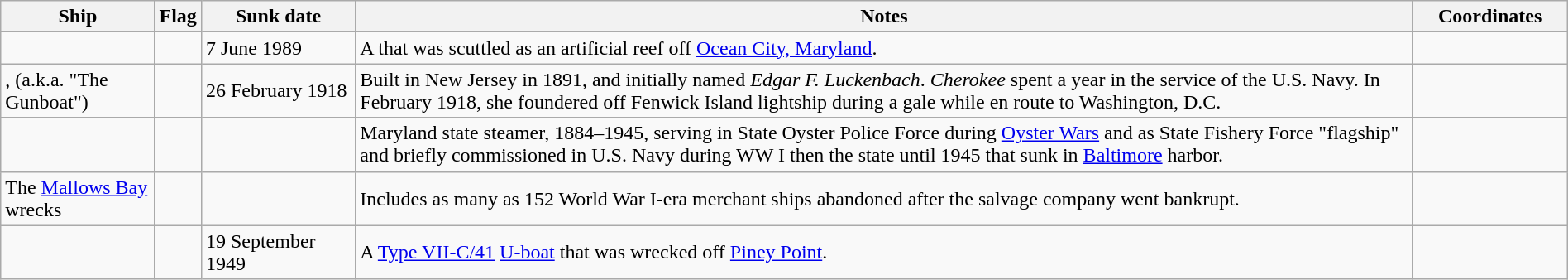<table class=wikitable | style = "width:100%">
<tr>
<th style="width:10%">Ship</th>
<th>Flag</th>
<th style="width:10%">Sunk date</th>
<th style="width:70%">Notes</th>
<th style="width:10%">Coordinates</th>
</tr>
<tr>
<td></td>
<td></td>
<td>7 June 1989</td>
<td>A  that was scuttled as an artificial reef off <a href='#'>Ocean City, Maryland</a>.</td>
<td></td>
</tr>
<tr>
<td>, (a.k.a. "The Gunboat")</td>
<td></td>
<td>26 February 1918</td>
<td>Built in New Jersey in 1891, and initially named <em>Edgar F. Luckenbach</em>. <em>Cherokee</em> spent a year in the service of the U.S. Navy. In February 1918, she foundered off Fenwick Island lightship during a gale while en route to Washington, D.C.</td>
<td></td>
</tr>
<tr>
<td></td>
<td></td>
<td></td>
<td>Maryland state steamer, 1884–1945, serving in State Oyster Police Force during <a href='#'>Oyster Wars</a> and as State Fishery Force "flagship" and briefly commissioned in U.S. Navy during WW I then the state until 1945 that sunk in <a href='#'>Baltimore</a> harbor.</td>
<td></td>
</tr>
<tr>
<td>The <a href='#'>Mallows Bay</a> wrecks</td>
<td></td>
<td></td>
<td>Includes as many as 152 World War I-era merchant ships abandoned after the salvage company went bankrupt.</td>
<td></td>
</tr>
<tr>
<td></td>
<td></td>
<td>19 September 1949</td>
<td>A <a href='#'>Type VII-C/41</a> <a href='#'>U-boat</a> that was wrecked off <a href='#'>Piney Point</a>.</td>
<td></td>
</tr>
</table>
